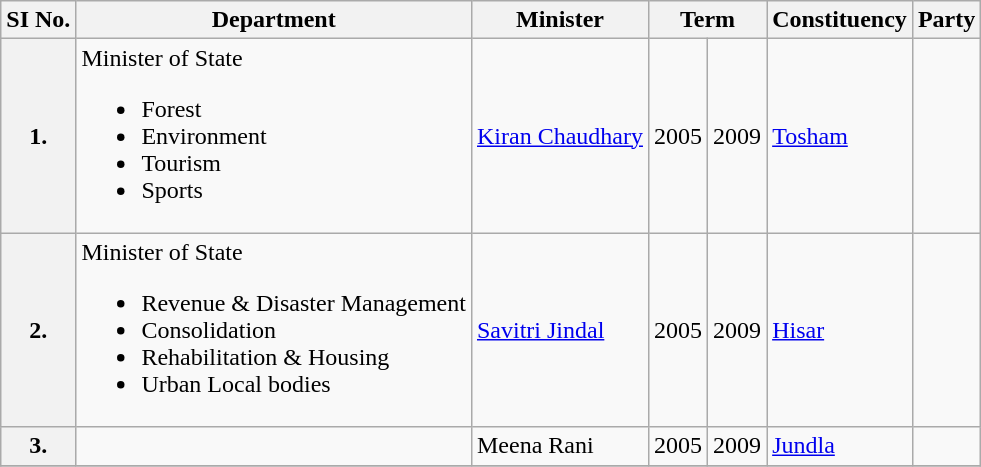<table class="wikitable sortable">
<tr>
<th>SI No.</th>
<th>Department</th>
<th>Minister</th>
<th colspan=2>Term</th>
<th>Constituency</th>
<th colspan=2>Party</th>
</tr>
<tr>
<th>1.</th>
<td>Minister of State<br><ul><li>Forest</li><li>Environment</li><li>Tourism</li><li>Sports</li></ul></td>
<td><a href='#'>Kiran Chaudhary</a></td>
<td>2005</td>
<td>2009</td>
<td><a href='#'>Tosham</a></td>
<td></td>
</tr>
<tr>
<th>2.</th>
<td>Minister of State<br><ul><li>Revenue & Disaster Management</li><li>Consolidation</li><li>Rehabilitation & Housing</li><li>Urban Local bodies</li></ul></td>
<td><a href='#'>Savitri Jindal</a></td>
<td>2005</td>
<td>2009</td>
<td><a href='#'>Hisar</a></td>
<td></td>
</tr>
<tr>
<th>3.</th>
<td></td>
<td>Meena Rani</td>
<td>2005</td>
<td>2009</td>
<td><a href='#'>Jundla</a></td>
<td></td>
</tr>
<tr>
</tr>
</table>
